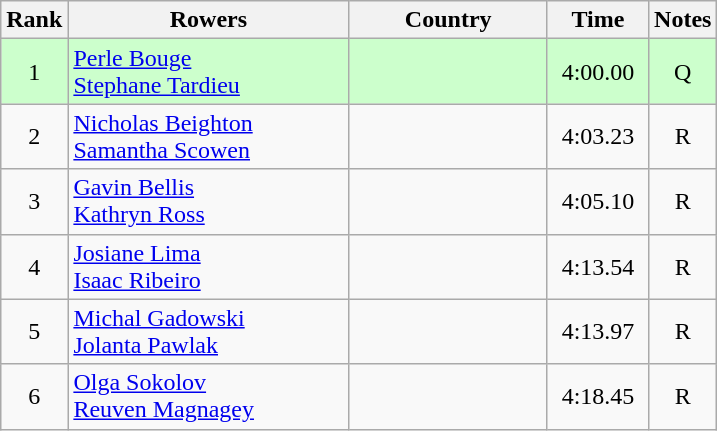<table class="wikitable" style="text-align:center">
<tr>
<th>Rank</th>
<th width=180>Rowers</th>
<th width=125>Country</th>
<th width=60>Time</th>
<th>Notes</th>
</tr>
<tr bgcolor=#ccffcc>
<td>1</td>
<td style="text-align:left"><a href='#'>Perle Bouge</a><br><a href='#'>Stephane Tardieu</a></td>
<td style="text-align:left"></td>
<td>4:00.00</td>
<td>Q</td>
</tr>
<tr>
<td>2</td>
<td style="text-align:left"><a href='#'>Nicholas Beighton</a><br><a href='#'>Samantha Scowen</a></td>
<td style="text-align:left"></td>
<td>4:03.23</td>
<td>R</td>
</tr>
<tr>
<td>3</td>
<td style="text-align:left"><a href='#'>Gavin Bellis</a><br><a href='#'>Kathryn Ross</a></td>
<td style="text-align:left"></td>
<td>4:05.10</td>
<td>R</td>
</tr>
<tr>
<td>4</td>
<td style="text-align:left"><a href='#'>Josiane Lima</a><br><a href='#'>Isaac Ribeiro</a></td>
<td style="text-align:left"></td>
<td>4:13.54</td>
<td>R</td>
</tr>
<tr>
<td>5</td>
<td style="text-align:left"><a href='#'>Michal Gadowski</a><br><a href='#'>Jolanta Pawlak</a></td>
<td style="text-align:left"></td>
<td>4:13.97</td>
<td>R</td>
</tr>
<tr>
<td>6</td>
<td style="text-align:left"><a href='#'>Olga Sokolov</a><br><a href='#'>Reuven Magnagey</a></td>
<td style="text-align:left"></td>
<td>4:18.45</td>
<td>R</td>
</tr>
</table>
